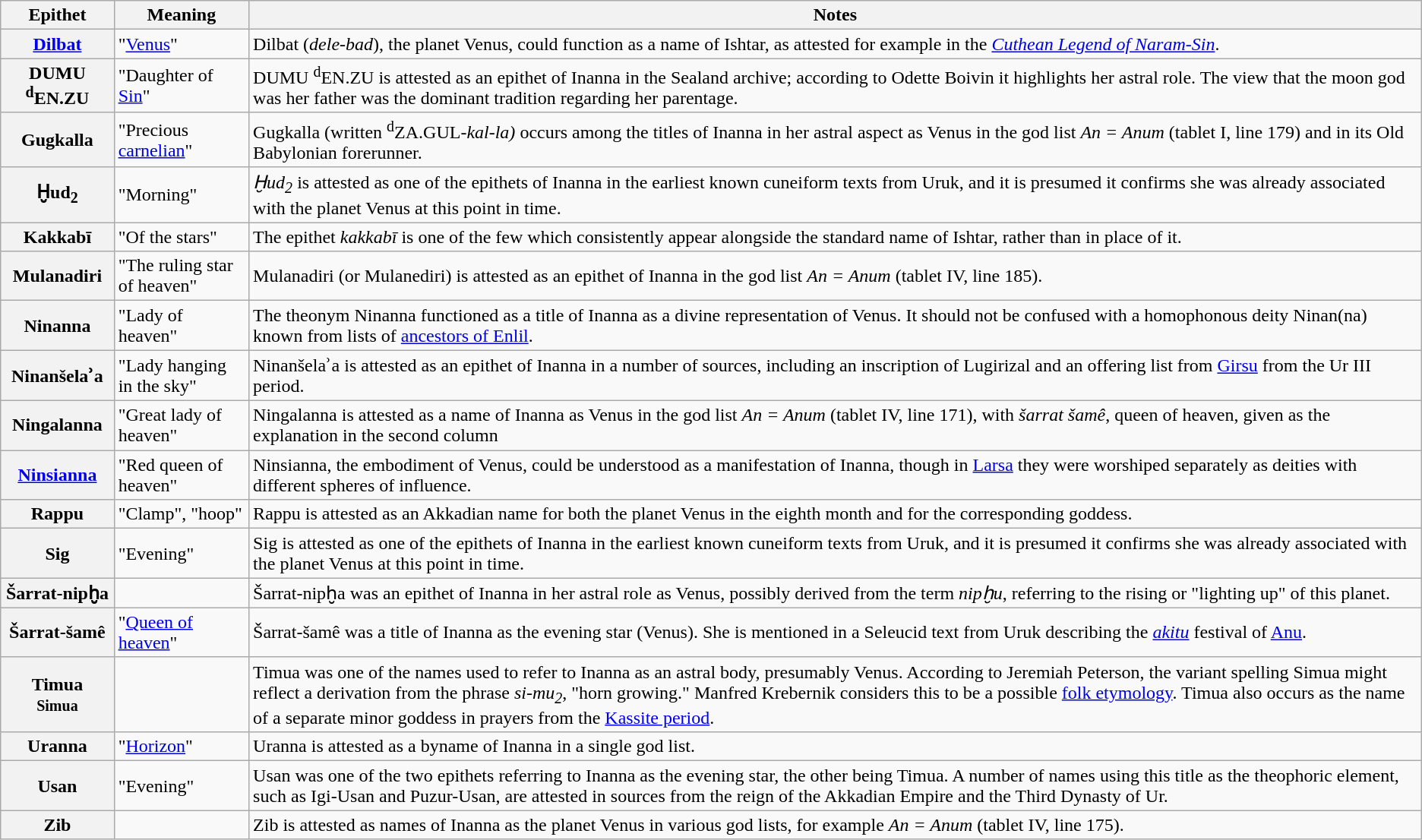<table class="wikitable">
<tr>
<th scope="col">Epithet</th>
<th scope="col">Meaning</th>
<th scope="col">Notes</th>
</tr>
<tr>
<th scope="row"><a href='#'>Dilbat</a></th>
<td>"<a href='#'>Venus</a>"</td>
<td>Dilbat (<em>dele-bad</em>), the planet Venus, could function as a name of Ishtar, as attested for example in the <em><a href='#'>Cuthean Legend of Naram-Sin</a></em>.</td>
</tr>
<tr>
<th scope="row">DUMU <sup>d</sup>EN.ZU</th>
<td>"Daughter of <a href='#'>Sin</a>"</td>
<td>DUMU <sup>d</sup>EN.ZU is attested as an epithet of Inanna in the Sealand archive; according to Odette Boivin it highlights her astral role. The view that the moon god was her father was the dominant tradition regarding her parentage.</td>
</tr>
<tr>
<th scope="row">Gugkalla</th>
<td>"Precious <a href='#'>carnelian</a>"</td>
<td>Gugkalla (written <sup>d</sup>ZA.GUL<em>-kal-la)</em> occurs among the titles of Inanna in her astral aspect as Venus in the god list <em>An = Anum</em> (tablet I, line 179) and in its Old Babylonian forerunner.</td>
</tr>
<tr>
<th scope="row">Ḫud<sub>2</sub></th>
<td>"Morning"</td>
<td><em>Ḫud<sub>2</sub></em> is attested as one of the epithets of Inanna in the earliest known cuneiform texts from Uruk, and it is presumed it confirms she was already associated with the planet Venus at this point in time.</td>
</tr>
<tr>
<th scope="row">Kakkabī</th>
<td>"Of the stars"</td>
<td>The epithet <em>kakkabī</em> is one of the few which consistently appear alongside the standard name of Ishtar, rather than in place of it.</td>
</tr>
<tr>
<th scope="row">Mulanadiri</th>
<td>"The ruling star of heaven"</td>
<td>Mulanadiri (or Mulanediri) is attested as an epithet of Inanna in the god list <em>An = Anum</em> (tablet IV, line 185).</td>
</tr>
<tr>
<th scope="row">Ninanna</th>
<td>"Lady of heaven"</td>
<td>The theonym Ninanna functioned as a title of Inanna as a divine representation of Venus. It should not be confused with a homophonous deity Ninan(na) known from lists of <a href='#'>ancestors of Enlil</a>.</td>
</tr>
<tr>
<th scope="row">Ninanšelaʾa</th>
<td>"Lady hanging in the sky"</td>
<td>Ninanšelaʾa is attested as an epithet of Inanna in a number of sources, including an inscription of Lugirizal and an offering list from <a href='#'>Girsu</a> from the Ur III period.</td>
</tr>
<tr>
<th scope="row">Ningalanna</th>
<td>"Great lady of heaven"</td>
<td>Ningalanna  is attested as a name of Inanna as Venus in the god list <em>An = Anum</em> (tablet IV, line 171), with <em>šarrat šamê</em>, queen of heaven, given as the explanation in the second column</td>
</tr>
<tr>
<th scope="row"><a href='#'>Ninsianna</a></th>
<td>"Red queen of heaven"</td>
<td>Ninsianna, the embodiment of Venus, could be understood as a manifestation of Inanna, though in <a href='#'>Larsa</a> they were worshiped separately as deities with different spheres of influence.</td>
</tr>
<tr>
<th scope="row">Rappu</th>
<td>"Clamp", "hoop"</td>
<td>Rappu is attested as an Akkadian name for both the planet Venus in the eighth month and for the corresponding goddess.</td>
</tr>
<tr>
<th scope="row">Sig</th>
<td>"Evening"</td>
<td>Sig is attested as one of the epithets of Inanna in the earliest known cuneiform texts from Uruk, and it is presumed it confirms she was already associated with the planet Venus at this point in time.</td>
</tr>
<tr>
<th scope="row">Šarrat-nipḫa</th>
<td></td>
<td>Šarrat-nipḫa was an epithet of Inanna in her astral role as Venus, possibly derived from the term <em>nipḫu</em>, referring to the rising or "lighting up" of this planet.</td>
</tr>
<tr>
<th scope="row">Šarrat-šamê</th>
<td>"<a href='#'>Queen of heaven</a>"</td>
<td>Šarrat-šamê was a title of Inanna as the evening star (Venus). She is mentioned in a Seleucid text from Uruk describing the <em><a href='#'>akitu</a></em> festival of <a href='#'>Anu</a>.</td>
</tr>
<tr>
<th scope="row">Timua <br><small>Simua</small></th>
<td></td>
<td>Timua was one of the names used to refer to Inanna as an astral body, presumably Venus. According to Jeremiah Peterson, the variant spelling Simua might reflect a derivation from the phrase <em>si-mu<sub>2</sub></em>, "horn growing." Manfred Krebernik considers this to be a possible <a href='#'>folk etymology</a>. Timua also occurs as the name of a separate minor goddess in prayers from the <a href='#'>Kassite period</a>.</td>
</tr>
<tr>
<th scope="row">Uranna</th>
<td>"<a href='#'>Horizon</a>"</td>
<td>Uranna is attested as a byname of Inanna in a single god list.</td>
</tr>
<tr>
<th scope="row">Usan</th>
<td>"Evening"</td>
<td>Usan was one of the two epithets referring to Inanna as the evening star, the other being Timua. A number of names using this title as the theophoric element, such as Igi-Usan and Puzur-Usan, are attested in sources from the reign of the Akkadian Empire and the Third Dynasty of Ur.</td>
</tr>
<tr>
<th scope="row">Zib</th>
<td></td>
<td>Zib is attested as names of Inanna as the planet Venus in various god lists, for example <em>An = Anum</em> (tablet IV, line 175).</td>
</tr>
</table>
